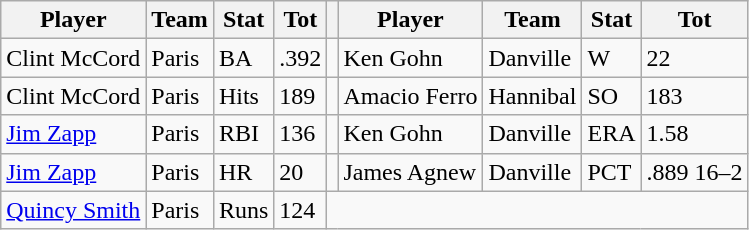<table class="wikitable">
<tr>
<th>Player</th>
<th>Team</th>
<th>Stat</th>
<th>Tot</th>
<th></th>
<th>Player</th>
<th>Team</th>
<th>Stat</th>
<th>Tot</th>
</tr>
<tr>
<td>Clint McCord</td>
<td>Paris</td>
<td>BA</td>
<td>.392</td>
<td></td>
<td>Ken Gohn</td>
<td>Danville</td>
<td>W</td>
<td>22</td>
</tr>
<tr>
<td>Clint McCord</td>
<td>Paris</td>
<td>Hits</td>
<td>189</td>
<td></td>
<td>Amacio Ferro</td>
<td>Hannibal</td>
<td>SO</td>
<td>183</td>
</tr>
<tr>
<td><a href='#'>Jim Zapp</a></td>
<td>Paris</td>
<td>RBI</td>
<td>136</td>
<td></td>
<td>Ken Gohn</td>
<td>Danville</td>
<td>ERA</td>
<td>1.58</td>
</tr>
<tr>
<td><a href='#'>Jim Zapp</a></td>
<td>Paris</td>
<td>HR</td>
<td>20</td>
<td></td>
<td>James Agnew</td>
<td>Danville</td>
<td>PCT</td>
<td>.889 16–2</td>
</tr>
<tr>
<td><a href='#'>Quincy Smith</a></td>
<td>Paris</td>
<td>Runs</td>
<td>124</td>
</tr>
</table>
